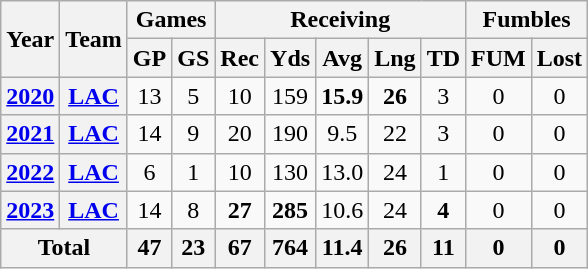<table class="wikitable" style="text-align:center">
<tr>
<th rowspan="2">Year</th>
<th rowspan="2">Team</th>
<th colspan="2">Games</th>
<th colspan="5">Receiving</th>
<th colspan="2">Fumbles</th>
</tr>
<tr>
<th>GP</th>
<th>GS</th>
<th>Rec</th>
<th>Yds</th>
<th>Avg</th>
<th>Lng</th>
<th>TD</th>
<th>FUM</th>
<th>Lost</th>
</tr>
<tr>
<th><a href='#'>2020</a></th>
<th><a href='#'>LAC</a></th>
<td>13</td>
<td>5</td>
<td>10</td>
<td>159</td>
<td><strong>15.9</strong></td>
<td><strong>26</strong></td>
<td>3</td>
<td>0</td>
<td>0</td>
</tr>
<tr>
<th><a href='#'>2021</a></th>
<th><a href='#'>LAC</a></th>
<td>14</td>
<td>9</td>
<td>20</td>
<td>190</td>
<td>9.5</td>
<td>22</td>
<td>3</td>
<td>0</td>
<td>0</td>
</tr>
<tr>
<th><a href='#'>2022</a></th>
<th><a href='#'>LAC</a></th>
<td>6</td>
<td>1</td>
<td>10</td>
<td>130</td>
<td>13.0</td>
<td>24</td>
<td>1</td>
<td>0</td>
<td>0</td>
</tr>
<tr>
<th><a href='#'>2023</a></th>
<th><a href='#'>LAC</a></th>
<td>14</td>
<td>8</td>
<td><strong>27</strong></td>
<td><strong>285</strong></td>
<td>10.6</td>
<td>24</td>
<td><strong>4</strong></td>
<td>0</td>
<td>0</td>
</tr>
<tr>
<th colspan="2">Total</th>
<th>47</th>
<th>23</th>
<th>67</th>
<th>764</th>
<th>11.4</th>
<th>26</th>
<th>11</th>
<th>0</th>
<th>0</th>
</tr>
</table>
